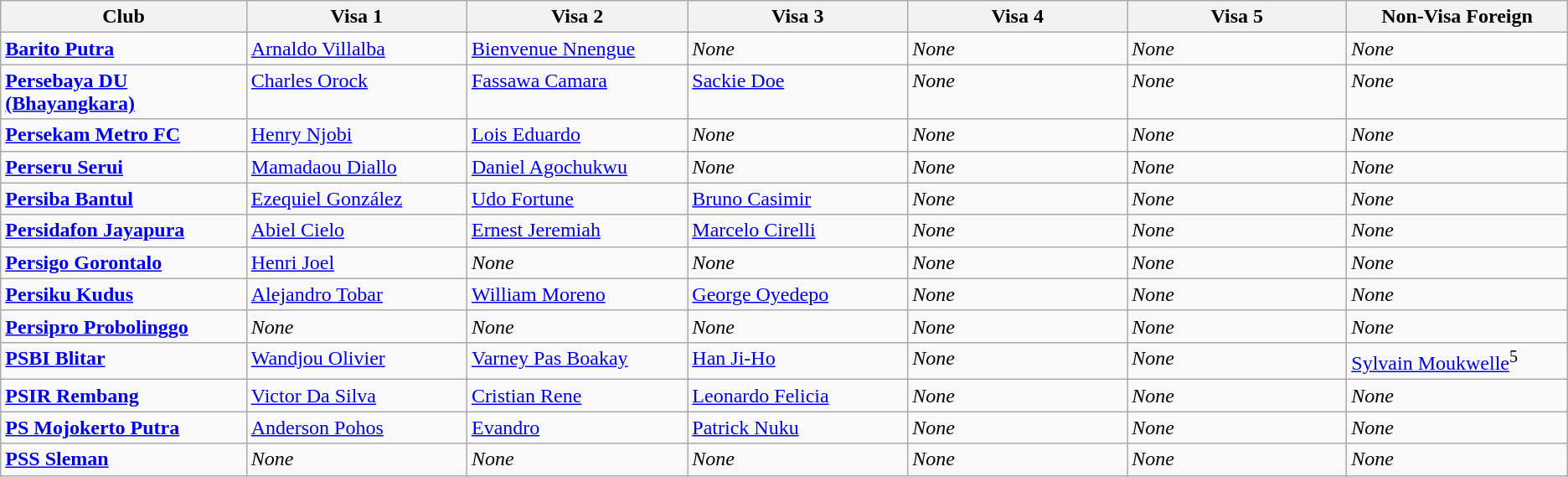<table class="wikitable">
<tr>
<th style="width:190px;">Club</th>
<th style="width:170px;">Visa 1</th>
<th style="width:170px;">Visa 2</th>
<th style="width:170px;">Visa 3</th>
<th style="width:170px;">Visa 4</th>
<th style="width:170px;">Visa 5</th>
<th style="width:170px;">Non-Visa Foreign</th>
</tr>
<tr style="vertical-align:top;">
<td><strong><a href='#'>Barito Putra</a></strong></td>
<td> <a href='#'>Arnaldo Villalba</a></td>
<td> <a href='#'>Bienvenue Nnengue</a></td>
<td><em>None</em></td>
<td><em>None</em></td>
<td><em>None</em></td>
<td><em>None</em></td>
</tr>
<tr style="vertical-align:top;">
<td><strong><a href='#'>Persebaya DU (Bhayangkara)</a></strong></td>
<td> <a href='#'>Charles Orock</a></td>
<td> <a href='#'>Fassawa Camara</a></td>
<td> <a href='#'>Sackie Doe</a></td>
<td><em>None</em></td>
<td><em>None</em></td>
<td><em>None</em></td>
</tr>
<tr style="vertical-align:top;">
<td><strong><a href='#'>Persekam Metro FC</a></strong></td>
<td> <a href='#'>Henry Njobi</a></td>
<td> <a href='#'>Lois Eduardo</a></td>
<td><em>None</em></td>
<td><em>None</em></td>
<td><em>None</em></td>
<td><em>None</em></td>
</tr>
<tr style="vertical-align:top;">
<td><strong><a href='#'>Perseru Serui</a></strong></td>
<td> <a href='#'>Mamadaou Diallo</a></td>
<td> <a href='#'>Daniel Agochukwu</a></td>
<td><em>None</em></td>
<td><em>None</em></td>
<td><em>None</em></td>
<td><em>None</em></td>
</tr>
<tr style="vertical-align:top;">
<td><strong><a href='#'>Persiba Bantul</a></strong></td>
<td> <a href='#'>Ezequiel González</a></td>
<td> <a href='#'>Udo Fortune</a></td>
<td> <a href='#'>Bruno Casimir</a></td>
<td><em>None</em></td>
<td><em>None</em></td>
<td><em>None</em></td>
</tr>
<tr style="vertical-align:top;">
<td><strong><a href='#'>Persidafon Jayapura</a></strong></td>
<td> <a href='#'>Abiel Cielo</a></td>
<td> <a href='#'>Ernest Jeremiah</a></td>
<td> <a href='#'>Marcelo Cirelli</a></td>
<td><em>None</em></td>
<td><em>None</em></td>
<td><em>None</em></td>
</tr>
<tr style="vertical-align:top;">
<td><strong><a href='#'>Persigo Gorontalo</a></strong></td>
<td> <a href='#'>Henri Joel</a></td>
<td><em>None</em></td>
<td><em>None</em></td>
<td><em>None</em></td>
<td><em>None</em></td>
<td><em>None</em></td>
</tr>
<tr style="vertical-align:top;">
<td><strong><a href='#'>Persiku Kudus</a></strong></td>
<td> <a href='#'>Alejandro Tobar</a></td>
<td> <a href='#'>William Moreno</a></td>
<td> <a href='#'>George Oyedepo</a></td>
<td><em>None</em></td>
<td><em>None</em></td>
<td><em>None</em></td>
</tr>
<tr style="vertical-align:top;">
<td><strong><a href='#'>Persipro Probolinggo</a></strong></td>
<td><em>None</em></td>
<td><em>None</em></td>
<td><em>None</em></td>
<td><em>None</em></td>
<td><em>None</em></td>
<td><em>None</em></td>
</tr>
<tr style="vertical-align:top;">
<td><strong><a href='#'>PSBI Blitar</a></strong></td>
<td> <a href='#'>Wandjou Olivier</a></td>
<td> <a href='#'>Varney Pas Boakay</a></td>
<td> <a href='#'>Han Ji-Ho</a></td>
<td><em>None</em></td>
<td><em>None</em></td>
<td> <a href='#'>Sylvain Moukwelle</a><sup>5</sup></td>
</tr>
<tr style="vertical-align:top;">
<td><strong><a href='#'>PSIR Rembang</a></strong></td>
<td> <a href='#'>Victor Da Silva</a></td>
<td> <a href='#'>Cristian Rene</a></td>
<td> <a href='#'>Leonardo Felicia</a></td>
<td><em>None</em></td>
<td><em>None</em></td>
<td><em>None</em></td>
</tr>
<tr style="vertical-align:top;">
<td><strong><a href='#'>PS Mojokerto Putra</a></strong></td>
<td> <a href='#'>Anderson Pohos</a></td>
<td> <a href='#'>Evandro</a></td>
<td> <a href='#'>Patrick Nuku</a></td>
<td><em>None</em></td>
<td><em>None</em></td>
<td><em>None</em></td>
</tr>
<tr style="vertical-align:top;">
<td><strong><a href='#'>PSS Sleman</a></strong></td>
<td><em>None</em></td>
<td><em>None</em></td>
<td><em>None</em></td>
<td><em>None</em></td>
<td><em>None</em></td>
<td><em>None</em></td>
</tr>
</table>
